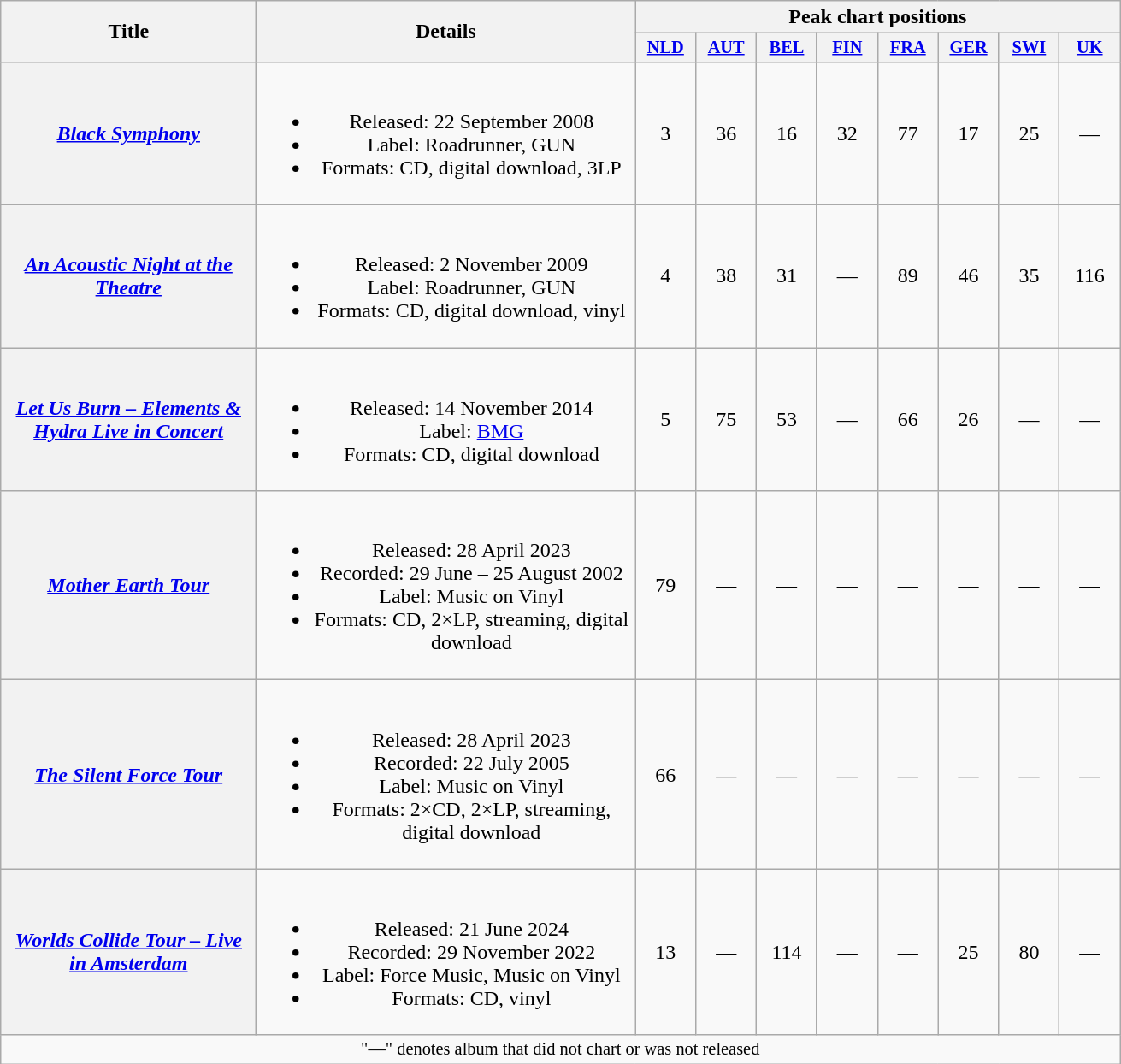<table class="wikitable plainrowheaders" style="text-align:center;">
<tr>
<th scope="col" rowspan="2" style="width:12em;">Title</th>
<th scope="col" rowspan="2" style="width:18em;">Details</th>
<th scope="col" colspan="8">Peak chart positions</th>
</tr>
<tr>
<th scope="col" style="width:3em;font-size:85%;"><a href='#'>NLD</a><br></th>
<th scope="col" style="width:3em;font-size:85%;"><a href='#'>AUT</a><br></th>
<th scope="col" style="width:3em;font-size:85%;"><a href='#'>BEL</a><br></th>
<th scope="col" style="width:3em;font-size:85%;"><a href='#'>FIN</a><br></th>
<th scope="col" style="width:3em;font-size:85%;"><a href='#'>FRA</a><br></th>
<th scope="col" style="width:3em;font-size:85%;"><a href='#'>GER</a><br></th>
<th scope="col" style="width:3em;font-size:85%;"><a href='#'>SWI</a><br></th>
<th scope="col" style="width:3em;font-size:85%;"><a href='#'>UK</a><br></th>
</tr>
<tr>
<th scope="row"><em><a href='#'>Black Symphony</a></em></th>
<td><br><ul><li>Released: 22 September 2008</li><li>Label: Roadrunner, GUN</li><li>Formats: CD, digital download, 3LP</li></ul></td>
<td>3</td>
<td>36</td>
<td>16</td>
<td>32</td>
<td>77</td>
<td>17</td>
<td>25</td>
<td>—</td>
</tr>
<tr>
<th scope="row"><em><a href='#'>An Acoustic Night at the Theatre</a></em></th>
<td><br><ul><li>Released: 2 November 2009</li><li>Label: Roadrunner, GUN</li><li>Formats: CD, digital download, vinyl</li></ul></td>
<td>4</td>
<td>38</td>
<td>31</td>
<td>—</td>
<td>89</td>
<td>46</td>
<td>35</td>
<td>116</td>
</tr>
<tr>
<th scope="row"><em><a href='#'>Let Us Burn – Elements & Hydra Live in Concert</a></em></th>
<td><br><ul><li>Released: 14 November 2014</li><li>Label: <a href='#'>BMG</a></li><li>Formats: CD, digital download</li></ul></td>
<td>5</td>
<td>75</td>
<td>53</td>
<td>—</td>
<td>66</td>
<td>26</td>
<td>—</td>
<td>—</td>
</tr>
<tr>
<th scope="row"><em><a href='#'>Mother Earth Tour</a></em></th>
<td><br><ul><li>Released: 28 April 2023</li><li>Recorded: 29 June – 25 August 2002</li><li>Label: Music on Vinyl</li><li>Formats: CD, 2×LP, streaming, digital download</li></ul></td>
<td>79</td>
<td>—</td>
<td>—</td>
<td>—</td>
<td>—</td>
<td>—</td>
<td>—</td>
<td>—</td>
</tr>
<tr>
<th scope="row"><em><a href='#'>The Silent Force Tour</a></em></th>
<td><br><ul><li>Released: 28 April 2023</li><li>Recorded: 22 July 2005</li><li>Label: Music on Vinyl</li><li>Formats: 2×CD, 2×LP, streaming, digital download</li></ul></td>
<td>66</td>
<td>—</td>
<td>—</td>
<td>—</td>
<td>—</td>
<td>—</td>
<td>—</td>
<td>—</td>
</tr>
<tr>
<th scope="row"><em><a href='#'>Worlds Collide Tour – Live in Amsterdam</a></em></th>
<td><br><ul><li>Released: 21 June 2024</li><li>Recorded: 29 November 2022</li><li>Label: Force Music, Music on Vinyl</li><li>Formats: CD, vinyl</li></ul></td>
<td>13</td>
<td>—</td>
<td>114</td>
<td>—</td>
<td>—</td>
<td>25</td>
<td>80</td>
<td>—</td>
</tr>
<tr>
<td colspan="15" style="font-size:85%">"—" denotes album that did not chart or was not released</td>
</tr>
</table>
